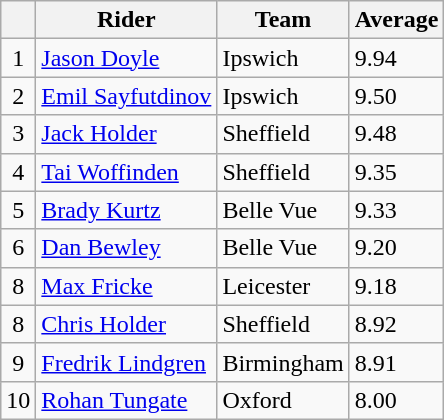<table class=wikitable>
<tr>
<th></th>
<th>Rider</th>
<th>Team</th>
<th>Average</th>
</tr>
<tr>
<td align="center">1</td>
<td> <a href='#'>Jason Doyle</a></td>
<td>Ipswich</td>
<td>9.94</td>
</tr>
<tr>
<td align="center">2</td>
<td> <a href='#'>Emil Sayfutdinov</a></td>
<td>Ipswich</td>
<td>9.50</td>
</tr>
<tr>
<td align="center">3</td>
<td> <a href='#'>Jack Holder</a></td>
<td>Sheffield</td>
<td>9.48</td>
</tr>
<tr>
<td align="center">4</td>
<td> <a href='#'>Tai Woffinden</a></td>
<td>Sheffield</td>
<td>9.35</td>
</tr>
<tr>
<td align="center">5</td>
<td> <a href='#'>Brady Kurtz</a></td>
<td>Belle Vue</td>
<td>9.33</td>
</tr>
<tr>
<td align="center">6</td>
<td> <a href='#'>Dan Bewley</a></td>
<td>Belle Vue</td>
<td>9.20</td>
</tr>
<tr>
<td align="center">8</td>
<td> <a href='#'>Max Fricke</a></td>
<td>Leicester</td>
<td>9.18</td>
</tr>
<tr>
<td align="center">8</td>
<td> <a href='#'>Chris Holder</a></td>
<td>Sheffield</td>
<td>8.92</td>
</tr>
<tr>
<td align="center">9</td>
<td> <a href='#'>Fredrik Lindgren</a></td>
<td>Birmingham</td>
<td>8.91</td>
</tr>
<tr>
<td align="center">10</td>
<td> <a href='#'>Rohan Tungate</a></td>
<td>Oxford</td>
<td>8.00</td>
</tr>
</table>
